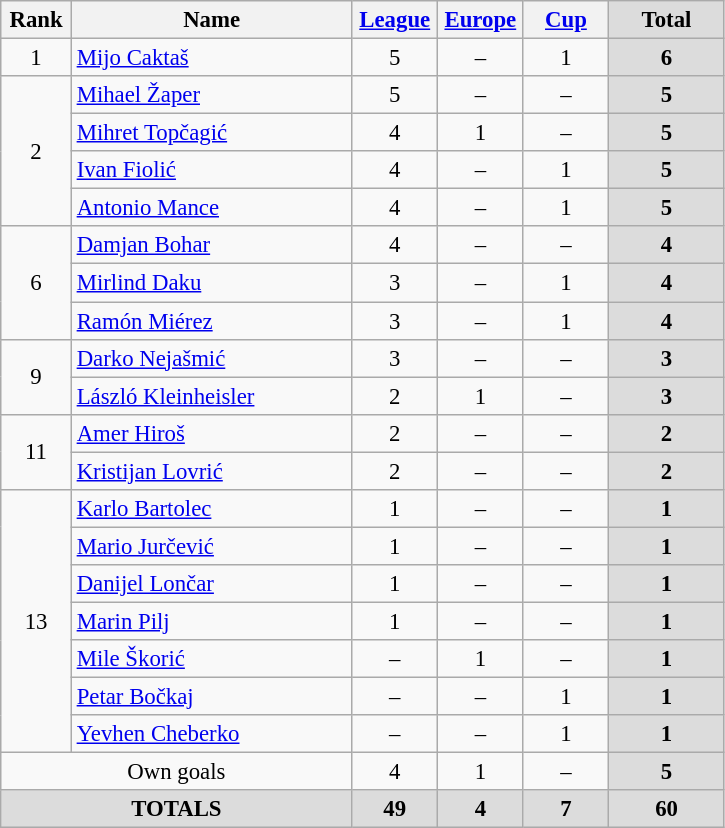<table class="wikitable" style="font-size: 95%; text-align: center;">
<tr>
<th width=40>Rank</th>
<th width=180>Name</th>
<th width=50><a href='#'>League</a></th>
<th width=50><a href='#'>Europe</a></th>
<th width=50><a href='#'>Cup</a></th>
<th width=70 style="background: #DCDCDC">Total</th>
</tr>
<tr>
<td rowspan=1>1</td>
<td style="text-align:left;"> <a href='#'>Mijo Caktaš</a></td>
<td>5</td>
<td>–</td>
<td>1</td>
<th style="background: #DCDCDC">6</th>
</tr>
<tr>
<td rowspan=4>2</td>
<td style="text-align:left;"> <a href='#'>Mihael Žaper</a></td>
<td>5</td>
<td>–</td>
<td>–</td>
<th style="background: #DCDCDC">5</th>
</tr>
<tr>
<td style="text-align:left;"> <a href='#'>Mihret Topčagić</a></td>
<td>4</td>
<td>1</td>
<td>–</td>
<th style="background: #DCDCDC">5</th>
</tr>
<tr>
<td style="text-align:left;"> <a href='#'>Ivan Fiolić</a></td>
<td>4</td>
<td>–</td>
<td>1</td>
<th style="background: #DCDCDC">5</th>
</tr>
<tr>
<td style="text-align:left;"> <a href='#'>Antonio Mance</a></td>
<td>4</td>
<td>–</td>
<td>1</td>
<th style="background: #DCDCDC">5</th>
</tr>
<tr>
<td rowspan=3>6</td>
<td style="text-align:left;"> <a href='#'>Damjan Bohar</a></td>
<td>4</td>
<td>–</td>
<td>–</td>
<th style="background: #DCDCDC">4</th>
</tr>
<tr>
<td style="text-align:left;"> <a href='#'>Mirlind Daku</a></td>
<td>3</td>
<td>–</td>
<td>1</td>
<th style="background: #DCDCDC">4</th>
</tr>
<tr>
<td style="text-align:left;"> <a href='#'>Ramón Miérez</a></td>
<td>3</td>
<td>–</td>
<td>1</td>
<th style="background: #DCDCDC">4</th>
</tr>
<tr>
<td rowspan=2>9</td>
<td style="text-align:left;"> <a href='#'>Darko Nejašmić</a></td>
<td>3</td>
<td>–</td>
<td>–</td>
<th style="background: #DCDCDC">3</th>
</tr>
<tr>
<td style="text-align:left;"> <a href='#'>László Kleinheisler</a></td>
<td>2</td>
<td>1</td>
<td>–</td>
<th style="background: #DCDCDC">3</th>
</tr>
<tr>
<td rowspan=2>11</td>
<td style="text-align:left;"> <a href='#'>Amer Hiroš</a></td>
<td>2</td>
<td>–</td>
<td>–</td>
<th style="background: #DCDCDC">2</th>
</tr>
<tr>
<td style="text-align:left;"> <a href='#'>Kristijan Lovrić</a></td>
<td>2</td>
<td>–</td>
<td>–</td>
<th style="background: #DCDCDC">2</th>
</tr>
<tr>
<td rowspan=7>13</td>
<td style="text-align:left;"> <a href='#'>Karlo Bartolec</a></td>
<td>1</td>
<td>–</td>
<td>–</td>
<th style="background: #DCDCDC">1</th>
</tr>
<tr>
<td style="text-align:left;"> <a href='#'>Mario Jurčević</a></td>
<td>1</td>
<td>–</td>
<td>–</td>
<th style="background: #DCDCDC">1</th>
</tr>
<tr>
<td style="text-align:left;"> <a href='#'>Danijel Lončar</a></td>
<td>1</td>
<td>–</td>
<td>–</td>
<th style="background: #DCDCDC">1</th>
</tr>
<tr>
<td style="text-align:left;"> <a href='#'>Marin Pilj</a></td>
<td>1</td>
<td>–</td>
<td>–</td>
<th style="background: #DCDCDC">1</th>
</tr>
<tr>
<td style="text-align:left;"> <a href='#'>Mile Škorić</a></td>
<td>–</td>
<td>1</td>
<td>–</td>
<th style="background: #DCDCDC">1</th>
</tr>
<tr>
<td style="text-align:left;"> <a href='#'>Petar Bočkaj</a></td>
<td>–</td>
<td>–</td>
<td>1</td>
<th style="background: #DCDCDC">1</th>
</tr>
<tr>
<td style="text-align:left;"> <a href='#'>Yevhen Cheberko</a></td>
<td>–</td>
<td>–</td>
<td>1</td>
<th style="background: #DCDCDC">1</th>
</tr>
<tr>
<td colspan=2 style="text-align:center;">Own goals</td>
<td>4</td>
<td>1</td>
<td>–</td>
<th style="background: #DCDCDC">5</th>
</tr>
<tr>
<th colspan="2" align="center" style="background: #DCDCDC">TOTALS</th>
<th style="background: #DCDCDC">49</th>
<th style="background: #DCDCDC">4</th>
<th style="background: #DCDCDC">7</th>
<th style="background: #DCDCDC">60</th>
</tr>
</table>
